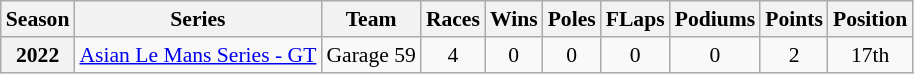<table class="wikitable" style="font-size: 90%; text-align:center">
<tr>
<th>Season</th>
<th>Series</th>
<th>Team</th>
<th>Races</th>
<th>Wins</th>
<th>Poles</th>
<th>FLaps</th>
<th>Podiums</th>
<th>Points</th>
<th>Position</th>
</tr>
<tr>
<th>2022</th>
<td align=left><a href='#'>Asian Le Mans Series - GT</a></td>
<td align=left>Garage 59</td>
<td>4</td>
<td>0</td>
<td>0</td>
<td>0</td>
<td>0</td>
<td>2</td>
<td>17th</td>
</tr>
</table>
